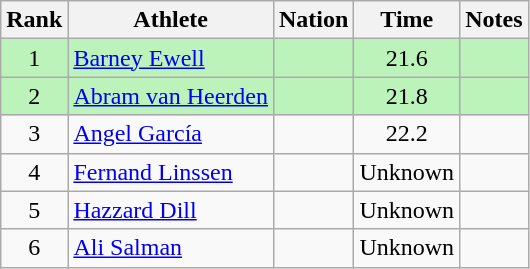<table class="wikitable sortable" style="text-align:center">
<tr>
<th>Rank</th>
<th>Athlete</th>
<th>Nation</th>
<th>Time</th>
<th>Notes</th>
</tr>
<tr bgcolor=#bbf3bb>
<td>1</td>
<td align=left><a href='#'>Barney Ewell</a></td>
<td align=left></td>
<td>21.6</td>
<td></td>
</tr>
<tr bgcolor=#bbf3bb>
<td>2</td>
<td align=left><a href='#'>Abram van Heerden</a></td>
<td align=left></td>
<td>21.8</td>
<td></td>
</tr>
<tr>
<td>3</td>
<td align=left><a href='#'>Angel García</a></td>
<td align=left></td>
<td>22.2</td>
<td></td>
</tr>
<tr>
<td>4</td>
<td align=left><a href='#'>Fernand Linssen</a></td>
<td align=left></td>
<td data-sort-value=30.0>Unknown</td>
<td></td>
</tr>
<tr>
<td>5</td>
<td align=left><a href='#'>Hazzard Dill</a></td>
<td align=left></td>
<td data-sort-value=30.0>Unknown</td>
<td></td>
</tr>
<tr>
<td>6</td>
<td align=left><a href='#'>Ali Salman</a></td>
<td align=left></td>
<td data-sort-value=30.0>Unknown</td>
<td></td>
</tr>
</table>
